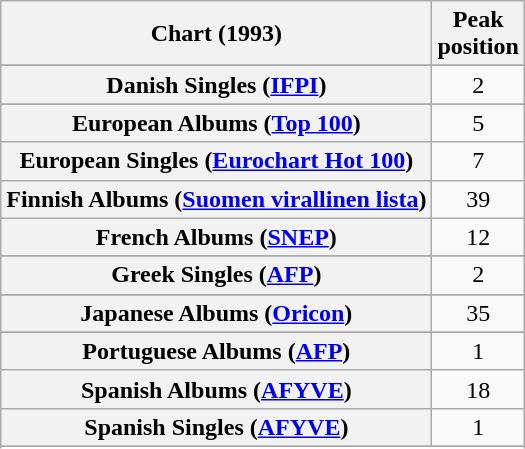<table class="wikitable sortable plainrowheaders" style="text-align:center">
<tr>
<th>Chart (1993)</th>
<th>Peak<br>position</th>
</tr>
<tr>
</tr>
<tr>
</tr>
<tr>
</tr>
<tr>
<th scope="row">Danish Singles (<a href='#'>IFPI</a>)</th>
<td>2</td>
</tr>
<tr>
</tr>
<tr>
<th scope="row">European Albums (<a href='#'>Top 100</a>)</th>
<td>5</td>
</tr>
<tr>
<th scope="row">European Singles (<a href='#'>Eurochart Hot 100</a>)</th>
<td>7</td>
</tr>
<tr>
<th scope="row">Finnish Albums (<a href='#'>Suomen virallinen lista</a>)</th>
<td>39</td>
</tr>
<tr>
<th scope="row">French Albums (<a href='#'>SNEP</a>)</th>
<td>12</td>
</tr>
<tr>
</tr>
<tr>
<th scope="row">Greek Singles (<a href='#'>AFP</a>)</th>
<td>2</td>
</tr>
<tr>
</tr>
<tr>
</tr>
<tr>
<th scope="row">Japanese Albums (<a href='#'>Oricon</a>)</th>
<td>35</td>
</tr>
<tr>
</tr>
<tr>
</tr>
<tr>
<th scope="row">Portuguese Albums (<a href='#'>AFP</a>)</th>
<td>1</td>
</tr>
<tr>
<th scope="row">Spanish Albums (<a href='#'>AFYVE</a>)</th>
<td>18</td>
</tr>
<tr>
<th scope="row">Spanish Singles (<a href='#'>AFYVE</a>)</th>
<td>1</td>
</tr>
<tr>
</tr>
<tr>
</tr>
<tr>
</tr>
<tr>
</tr>
</table>
